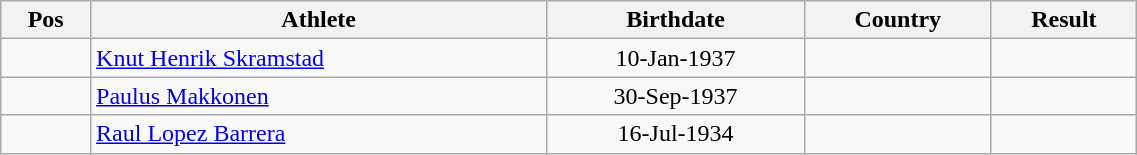<table class="wikitable"  style="text-align:center; width:60%;">
<tr>
<th>Pos</th>
<th>Athlete</th>
<th>Birthdate</th>
<th>Country</th>
<th>Result</th>
</tr>
<tr>
<td align=center></td>
<td align=left><a href='#'>Knut Henrik Skramstad</a></td>
<td>10-Jan-1937</td>
<td align=left></td>
<td></td>
</tr>
<tr>
<td align=center></td>
<td align=left><a href='#'>Paulus Makkonen</a></td>
<td>30-Sep-1937</td>
<td align=left></td>
<td></td>
</tr>
<tr>
<td align=center></td>
<td align=left><a href='#'>Raul Lopez Barrera</a></td>
<td>16-Jul-1934</td>
<td align=left></td>
<td></td>
</tr>
</table>
